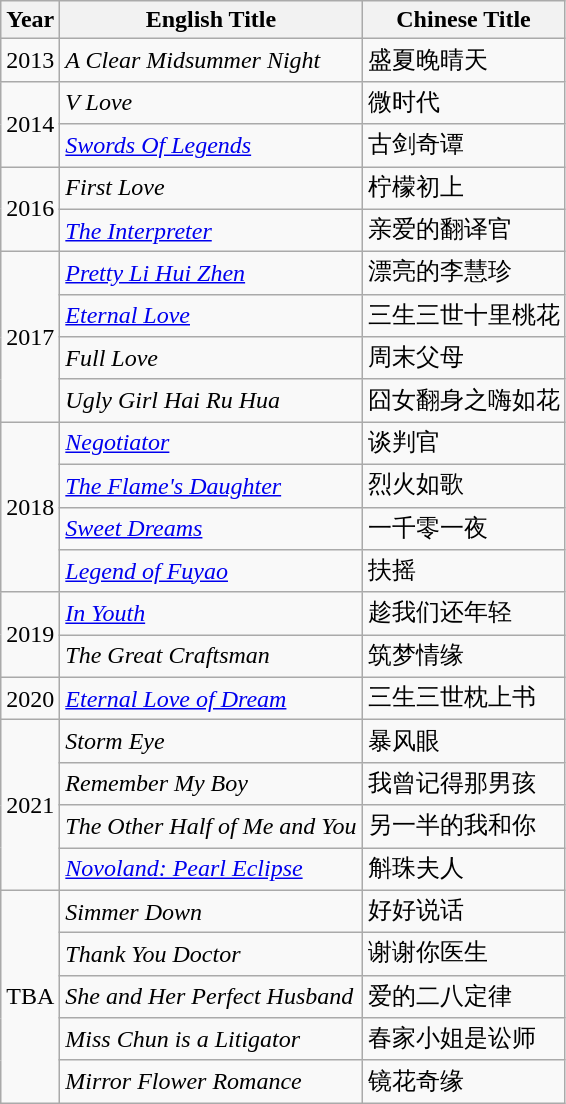<table class="wikitable">
<tr>
<th>Year</th>
<th>English Title</th>
<th>Chinese Title</th>
</tr>
<tr>
<td>2013</td>
<td><em>A Clear Midsummer Night</em></td>
<td>盛夏晚晴天</td>
</tr>
<tr>
<td rowspan="2">2014</td>
<td><em>V Love</em></td>
<td>微时代</td>
</tr>
<tr>
<td><em><a href='#'>Swords Of Legends</a></em></td>
<td>古剑奇谭</td>
</tr>
<tr>
<td rowspan="2">2016</td>
<td><em>First Love</em></td>
<td>柠檬初上</td>
</tr>
<tr>
<td><em><a href='#'>The Interpreter</a></em></td>
<td>亲爱的翻译官</td>
</tr>
<tr>
<td rowspan="4">2017</td>
<td><em><a href='#'>Pretty Li Hui Zhen</a></em></td>
<td>漂亮的李慧珍</td>
</tr>
<tr>
<td><em><a href='#'>Eternal Love</a></em></td>
<td>三生三世十里桃花</td>
</tr>
<tr>
<td><em>Full Love</em></td>
<td>周末父母</td>
</tr>
<tr>
<td><em>Ugly Girl Hai Ru Hua</em></td>
<td>囧女翻身之嗨如花</td>
</tr>
<tr>
<td rowspan="4">2018</td>
<td><em><a href='#'>Negotiator</a></em></td>
<td>谈判官</td>
</tr>
<tr>
<td><em><a href='#'>The Flame's Daughter</a></em></td>
<td>烈火如歌</td>
</tr>
<tr>
<td><em><a href='#'>Sweet Dreams</a></em></td>
<td>一千零一夜</td>
</tr>
<tr>
<td><em><a href='#'>Legend of Fuyao</a></em></td>
<td>扶摇</td>
</tr>
<tr>
<td rowspan="2">2019</td>
<td><em><a href='#'>In Youth</a></em></td>
<td>趁我们还年轻</td>
</tr>
<tr>
<td><em>The Great Craftsman</em></td>
<td>筑梦情缘</td>
</tr>
<tr>
<td>2020</td>
<td><em><a href='#'>Eternal Love of Dream</a></em></td>
<td>三生三世枕上书</td>
</tr>
<tr>
<td rowspan="4">2021</td>
<td><em>Storm Eye</em></td>
<td>暴风眼</td>
</tr>
<tr>
<td><em>Remember My Boy</em></td>
<td>我曾记得那男孩</td>
</tr>
<tr>
<td><em>The Other Half of Me and You</em></td>
<td>另一半的我和你</td>
</tr>
<tr>
<td><em><a href='#'>Novoland: Pearl Eclipse</a></em></td>
<td>斛珠夫人</td>
</tr>
<tr>
<td rowspan="5">TBA</td>
<td><em>Simmer Down</em></td>
<td>好好说话</td>
</tr>
<tr>
<td><em>Thank You Doctor</em></td>
<td>谢谢你医生</td>
</tr>
<tr>
<td><em>She and Her Perfect Husband</em></td>
<td>爱的二八定律</td>
</tr>
<tr>
<td><em>Miss Chun is a Litigator</em></td>
<td>春家小姐是讼师</td>
</tr>
<tr>
<td><em>Mirror Flower Romance</em></td>
<td>镜花奇缘</td>
</tr>
</table>
